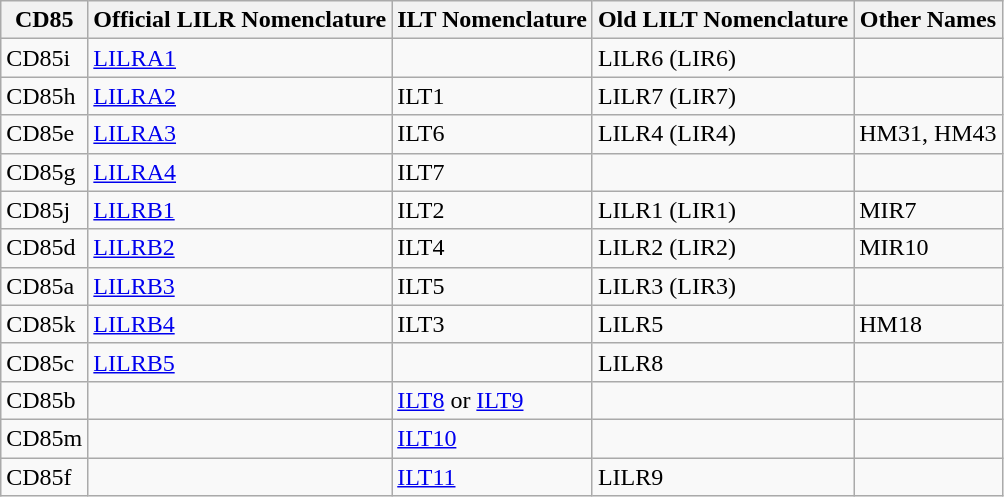<table class="wikitable sortable">
<tr>
<th>CD85</th>
<th>Official LILR Nomenclature</th>
<th>ILT Nomenclature</th>
<th>Old LILT Nomenclature</th>
<th>Other Names</th>
</tr>
<tr>
<td>CD85i</td>
<td><a href='#'>LILRA1</a></td>
<td> </td>
<td>LILR6 (LIR6)</td>
<td> </td>
</tr>
<tr>
<td>CD85h</td>
<td><a href='#'>LILRA2</a></td>
<td>ILT1</td>
<td>LILR7 (LIR7)</td>
<td> </td>
</tr>
<tr>
<td>CD85e</td>
<td><a href='#'>LILRA3</a></td>
<td>ILT6</td>
<td>LILR4 (LIR4)</td>
<td>HM31, HM43</td>
</tr>
<tr>
<td>CD85g</td>
<td><a href='#'>LILRA4</a></td>
<td>ILT7</td>
<td> </td>
<td> </td>
</tr>
<tr>
<td>CD85j</td>
<td><a href='#'>LILRB1</a></td>
<td>ILT2</td>
<td>LILR1 (LIR1)</td>
<td>MIR7</td>
</tr>
<tr>
<td>CD85d</td>
<td><a href='#'>LILRB2</a></td>
<td>ILT4</td>
<td>LILR2 (LIR2)</td>
<td>MIR10</td>
</tr>
<tr>
<td>CD85a</td>
<td><a href='#'>LILRB3</a></td>
<td>ILT5</td>
<td>LILR3 (LIR3)</td>
<td> </td>
</tr>
<tr>
<td>CD85k</td>
<td><a href='#'>LILRB4</a></td>
<td>ILT3</td>
<td>LILR5</td>
<td>HM18</td>
</tr>
<tr>
<td>CD85c</td>
<td><a href='#'>LILRB5</a></td>
<td> </td>
<td>LILR8</td>
<td> </td>
</tr>
<tr>
<td>CD85b</td>
<td> </td>
<td><a href='#'>ILT8</a> or <a href='#'>ILT9</a></td>
<td> </td>
<td> </td>
</tr>
<tr>
<td>CD85m</td>
<td> </td>
<td><a href='#'>ILT10</a></td>
<td> </td>
<td> </td>
</tr>
<tr>
<td>CD85f</td>
<td> </td>
<td><a href='#'>ILT11</a></td>
<td>LILR9</td>
<td> </td>
</tr>
</table>
